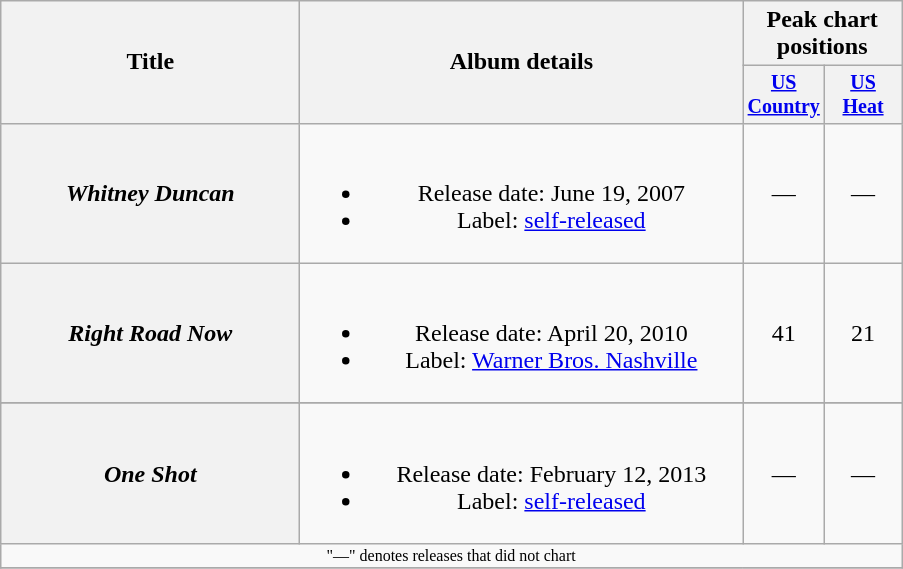<table class="wikitable plainrowheaders" style="text-align:center;">
<tr>
<th rowspan="2" style="width:12em;">Title</th>
<th rowspan="2" style="width:18em;">Album details</th>
<th colspan="2">Peak chart<br>positions</th>
</tr>
<tr style="font-size:smaller;">
<th width="45"><a href='#'>US Country</a></th>
<th width="45"><a href='#'>US Heat</a></th>
</tr>
<tr>
<th scope="row"><em>Whitney Duncan</em></th>
<td><br><ul><li>Release date: June 19, 2007</li><li>Label: <a href='#'>self-released</a></li></ul></td>
<td>—</td>
<td>—</td>
</tr>
<tr>
<th scope="row"><em>Right Road Now</em></th>
<td><br><ul><li>Release date: April 20, 2010</li><li>Label: <a href='#'>Warner Bros. Nashville</a></li></ul></td>
<td>41</td>
<td>21</td>
</tr>
<tr>
</tr>
<tr>
<th scope="row"><em>One Shot</em></th>
<td><br><ul><li>Release date: February 12, 2013</li><li>Label: <a href='#'>self-released</a></li></ul></td>
<td>—</td>
<td>—</td>
</tr>
<tr>
<td colspan="4" style="font-size:8pt">"—" denotes releases that did not chart</td>
</tr>
<tr>
</tr>
</table>
